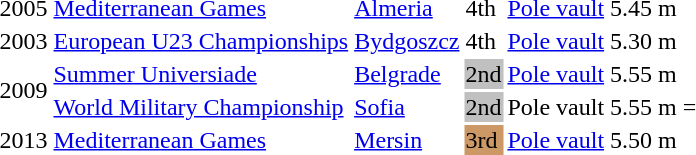<table>
<tr>
<td>2005</td>
<td align=left><a href='#'>Mediterranean Games</a></td>
<td align=left> <a href='#'>Almeria</a></td>
<td>4th</td>
<td><a href='#'>Pole vault</a></td>
<td>5.45 m </td>
</tr>
<tr>
<td>2003</td>
<td align=left><a href='#'>European U23 Championships</a></td>
<td align=left> <a href='#'>Bydgoszcz</a></td>
<td>4th</td>
<td><a href='#'>Pole vault</a></td>
<td>5.30 m</td>
</tr>
<tr>
<td rowspan=2>2009</td>
<td rowspan=1 align=left><a href='#'>Summer Universiade</a></td>
<td rowspan=1 align=left> <a href='#'>Belgrade</a></td>
<td bgcolor=silver>2nd</td>
<td><a href='#'>Pole vault</a></td>
<td>5.55 m </td>
</tr>
<tr>
<td rowspan=1 align=left><a href='#'>World Military Championship</a></td>
<td rowspan=1 align=left> <a href='#'>Sofia</a></td>
<td bgcolor=silver>2nd</td>
<td>Pole vault</td>
<td>5.55 m  =</td>
</tr>
<tr>
<td>2013</td>
<td rowspan=1 align=left><a href='#'>Mediterranean Games</a></td>
<td rowspan=1 align=left> <a href='#'>Mersin</a></td>
<td bgcolor=cc9966>3rd</td>
<td><a href='#'>Pole vault</a></td>
<td>5.50 m</td>
</tr>
</table>
